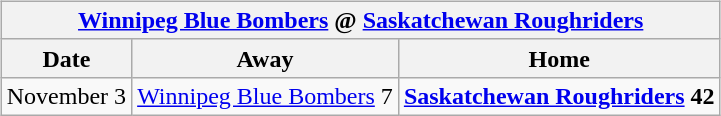<table cellspacing="10">
<tr>
<td valign="top"><br><table class="wikitable">
<tr>
<th colspan="4"><a href='#'>Winnipeg Blue Bombers</a> @ <a href='#'>Saskatchewan Roughriders</a></th>
</tr>
<tr>
<th>Date</th>
<th>Away</th>
<th>Home</th>
</tr>
<tr>
<td>November 3</td>
<td><a href='#'>Winnipeg Blue Bombers</a> 7</td>
<td><strong><a href='#'>Saskatchewan Roughriders</a> 42</strong></td>
</tr>
</table>
</td>
</tr>
</table>
